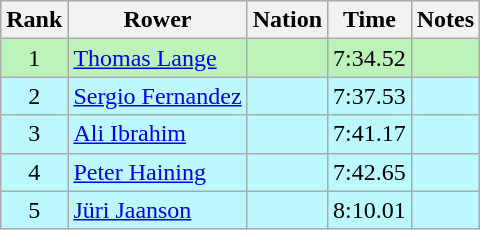<table class="wikitable sortable" style="text-align:center">
<tr>
<th>Rank</th>
<th>Rower</th>
<th>Nation</th>
<th>Time</th>
<th>Notes</th>
</tr>
<tr bgcolor=bbf3bb>
<td>1</td>
<td align=left><a href='#'>Thomas Lange</a></td>
<td align=left></td>
<td>7:34.52</td>
<td></td>
</tr>
<tr bgcolor=bbf9ff>
<td>2</td>
<td align=left><a href='#'>Sergio Fernandez</a></td>
<td align=left></td>
<td>7:37.53</td>
<td></td>
</tr>
<tr bgcolor=bbf9ff>
<td>3</td>
<td align=left><a href='#'>Ali Ibrahim</a></td>
<td align=left></td>
<td>7:41.17</td>
<td></td>
</tr>
<tr bgcolor=bbf9ff>
<td>4</td>
<td align=left><a href='#'>Peter Haining</a></td>
<td align=left></td>
<td>7:42.65</td>
<td></td>
</tr>
<tr bgcolor=bbf9ff>
<td>5</td>
<td align=left><a href='#'>Jüri Jaanson</a></td>
<td align=left></td>
<td>8:10.01</td>
<td></td>
</tr>
</table>
